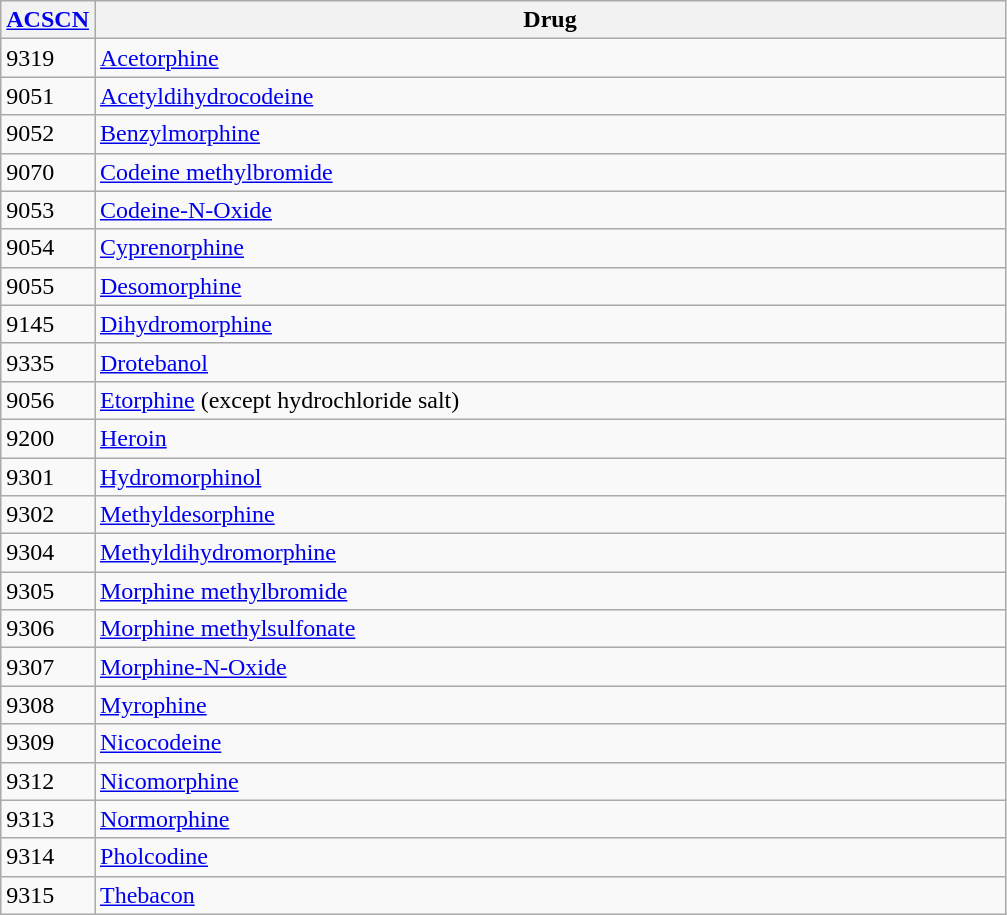<table class="wikitable sortable">
<tr>
<th><a href='#'>ACSCN</a></th>
<th width="600">Drug</th>
</tr>
<tr>
<td>9319</td>
<td><a href='#'>Acetorphine</a></td>
</tr>
<tr>
<td>9051</td>
<td><a href='#'>Acetyldihydrocodeine</a></td>
</tr>
<tr>
<td>9052</td>
<td><a href='#'>Benzylmorphine</a></td>
</tr>
<tr>
<td>9070</td>
<td><a href='#'>Codeine methylbromide</a></td>
</tr>
<tr>
<td>9053</td>
<td><a href='#'>Codeine-N-Oxide</a></td>
</tr>
<tr>
<td>9054</td>
<td><a href='#'>Cyprenorphine</a></td>
</tr>
<tr>
<td>9055</td>
<td><a href='#'>Desomorphine</a></td>
</tr>
<tr>
<td>9145</td>
<td><a href='#'>Dihydromorphine</a></td>
</tr>
<tr>
<td>9335</td>
<td><a href='#'>Drotebanol</a></td>
</tr>
<tr>
<td>9056</td>
<td><a href='#'>Etorphine</a> (except hydrochloride salt)</td>
</tr>
<tr>
<td>9200</td>
<td><a href='#'>Heroin</a></td>
</tr>
<tr>
<td>9301</td>
<td><a href='#'>Hydromorphinol</a></td>
</tr>
<tr>
<td>9302</td>
<td><a href='#'>Methyldesorphine</a></td>
</tr>
<tr>
<td>9304</td>
<td><a href='#'>Methyldihydromorphine</a></td>
</tr>
<tr>
<td>9305</td>
<td><a href='#'>Morphine methylbromide</a></td>
</tr>
<tr>
<td>9306</td>
<td><a href='#'>Morphine methylsulfonate</a></td>
</tr>
<tr>
<td>9307</td>
<td><a href='#'>Morphine-N-Oxide</a></td>
</tr>
<tr>
<td>9308</td>
<td><a href='#'>Myrophine</a></td>
</tr>
<tr>
<td>9309</td>
<td><a href='#'>Nicocodeine</a></td>
</tr>
<tr>
<td>9312</td>
<td><a href='#'>Nicomorphine</a></td>
</tr>
<tr>
<td>9313</td>
<td><a href='#'>Normorphine</a></td>
</tr>
<tr>
<td>9314</td>
<td><a href='#'>Pholcodine</a></td>
</tr>
<tr>
<td>9315</td>
<td><a href='#'>Thebacon</a></td>
</tr>
</table>
